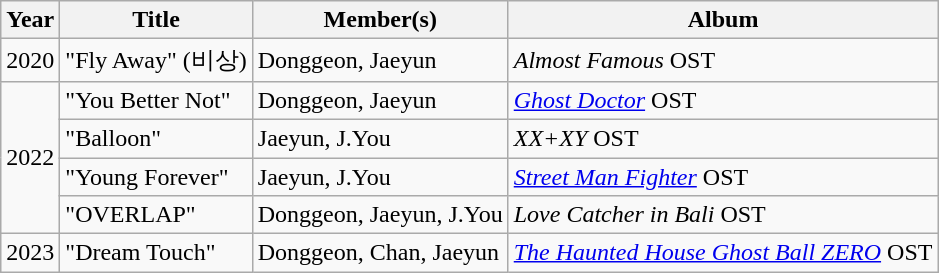<table class="wikitable">
<tr>
<th>Year</th>
<th>Title</th>
<th>Member(s)</th>
<th>Album</th>
</tr>
<tr>
<td>2020</td>
<td>"Fly Away" (비상)</td>
<td>Donggeon, Jaeyun</td>
<td><em>Almost Famous</em> OST</td>
</tr>
<tr>
<td rowspan="4">2022</td>
<td>"You Better Not"</td>
<td>Donggeon, Jaeyun</td>
<td><em><a href='#'>Ghost Doctor</a></em> OST</td>
</tr>
<tr>
<td>"Balloon"</td>
<td>Jaeyun, J.You</td>
<td><em>XX+XY</em> OST</td>
</tr>
<tr>
<td>"Young Forever"</td>
<td>Jaeyun, J.You</td>
<td><em><a href='#'>Street Man Fighter</a></em> OST</td>
</tr>
<tr>
<td>"OVERLAP"</td>
<td>Donggeon, Jaeyun, J.You</td>
<td><em>Love Catcher in Bali</em> OST</td>
</tr>
<tr>
<td>2023</td>
<td>"Dream Touch"</td>
<td>Donggeon, Chan, Jaeyun</td>
<td><em><a href='#'>The Haunted House Ghost Ball ZERO</a></em> OST</td>
</tr>
</table>
